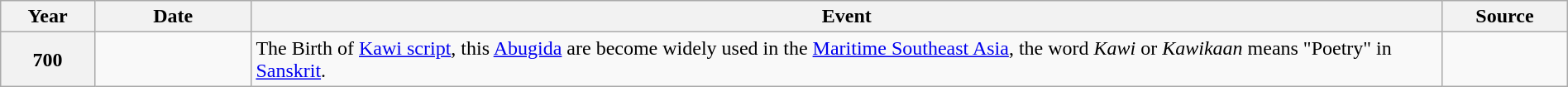<table class="wikitable toptextcells" style="width:100%;">
<tr>
<th scope="col" style="width:6%;">Year</th>
<th scope="col" style="width:10%;">Date</th>
<th scope="col">Event</th>
<th scope="col" style="width:8%;">Source</th>
</tr>
<tr>
<th scope="row">700</th>
<td></td>
<td>The Birth of <a href='#'>Kawi script</a>, this <a href='#'>Abugida</a> are become widely used in the <a href='#'>Maritime Southeast Asia</a>, the word <em>Kawi</em> or <em>Kawikaan</em> means "Poetry" in <a href='#'>Sanskrit</a>.</td>
<td></td>
</tr>
</table>
